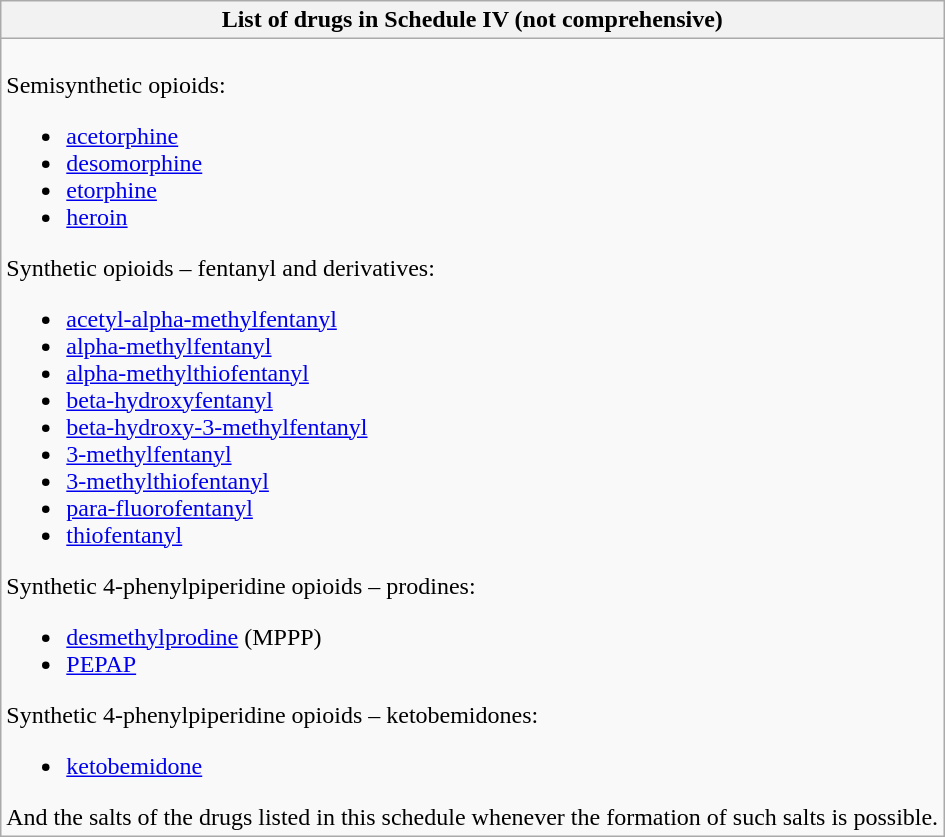<table class="wikitable collapsible collapsed">
<tr>
<th>List of drugs in Schedule IV (not comprehensive)</th>
</tr>
<tr>
<td><br>Semisynthetic opioids:<ul><li><a href='#'>acetorphine</a></li><li><a href='#'>desomorphine</a></li><li><a href='#'>etorphine</a></li><li><a href='#'>heroin</a></li></ul>Synthetic opioids – fentanyl and derivatives:<ul><li><a href='#'>acetyl-alpha-methylfentanyl</a></li><li><a href='#'>alpha-methylfentanyl</a></li><li><a href='#'>alpha-methylthiofentanyl</a></li><li><a href='#'>beta-hydroxyfentanyl</a></li><li><a href='#'>beta-hydroxy-3-methylfentanyl</a></li><li><a href='#'>3-methylfentanyl</a></li><li><a href='#'>3-methylthiofentanyl</a></li><li><a href='#'>para-fluorofentanyl</a></li><li><a href='#'>thiofentanyl</a></li></ul>Synthetic 4-phenylpiperidine opioids – prodines:<ul><li><a href='#'>desmethylprodine</a> (MPPP)</li><li><a href='#'>PEPAP</a></li></ul>Synthetic 4-phenylpiperidine opioids – ketobemidones:<ul><li><a href='#'>ketobemidone</a></li></ul>And the salts of the drugs listed in this schedule whenever the formation of such salts is possible.</td>
</tr>
</table>
